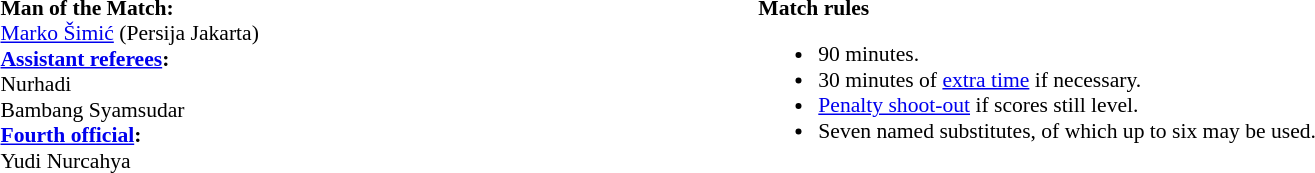<table width=100% style="font-size:90%">
<tr>
<td><br><strong>Man of the Match:</strong>
<br><a href='#'>Marko Šimić</a> (Persija Jakarta)<br><strong><a href='#'>Assistant referees</a>:</strong>
<br>Nurhadi
<br>Bambang Syamsudar
<br><strong><a href='#'>Fourth official</a>:</strong>
<br>Yudi Nurcahya
<br></td>
<td style="width:60%; vertical-align:top;"><br><strong>Match rules</strong><ul><li>90 minutes.</li><li>30 minutes of <a href='#'>extra time</a> if necessary.</li><li><a href='#'>Penalty shoot-out</a> if scores still level.</li><li>Seven named substitutes, of which up to six may be used.</li></ul></td>
</tr>
</table>
